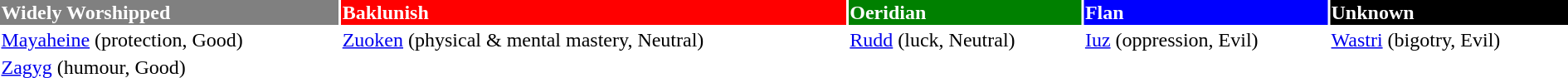<table border=0 width=100%>
<tr>
<td style="color:white" bgcolor=gray><strong>Widely Worshipped</strong></td>
<td style="color:white" bgcolor=red><strong>Baklunish</strong></td>
<td style="color:white" bgcolor=green><strong>Oeridian</strong></td>
<td style="color:white" bgcolor=blue><strong>Flan</strong></td>
<td style="color:white" bgcolor=black><strong>Unknown</strong></td>
</tr>
<tr>
<td><a href='#'>Mayaheine</a> (protection, Good)</td>
<td><a href='#'>Zuoken</a> (physical & mental mastery, Neutral)</td>
<td><a href='#'>Rudd</a> (luck, Neutral)</td>
<td><a href='#'>Iuz</a> (oppression, Evil)</td>
<td><a href='#'>Wastri</a> (bigotry, Evil)</td>
</tr>
<tr>
<td><a href='#'>Zagyg</a> (humour, Good)</td>
<td> </td>
<td> </td>
<td> </td>
<td> </td>
</tr>
<tr>
</tr>
</table>
